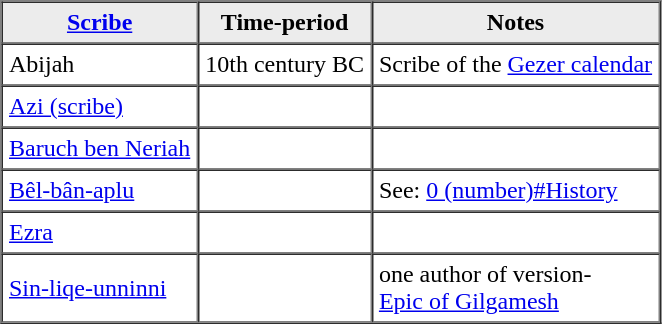<table cellspacing=0 cellpadding=4 border=1>
<tr bgcolor="#ececec" style="text-align:center">
<th><a href='#'>Scribe</a></th>
<th>Time-period</th>
<th>Notes</th>
</tr>
<tr>
<td>Abijah</td>
<td>10th century BC</td>
<td>Scribe of the <a href='#'>Gezer calendar</a></td>
</tr>
<tr>
<td><a href='#'>Azi (scribe)</a></td>
<td></td>
<td></td>
</tr>
<tr>
<td><a href='#'>Baruch ben Neriah</a></td>
<td></td>
<td></td>
</tr>
<tr>
<td><a href='#'>Bêl-bân-aplu</a></td>
<td></td>
<td>See: <a href='#'>0 (number)#History</a></td>
</tr>
<tr>
<td><a href='#'>Ezra</a></td>
<td></td>
<td></td>
</tr>
<tr>
<td><a href='#'>Sin-liqe-unninni</a></td>
<td></td>
<td>one author of version-<br><a href='#'>Epic of Gilgamesh</a></td>
</tr>
<tr>
</tr>
</table>
